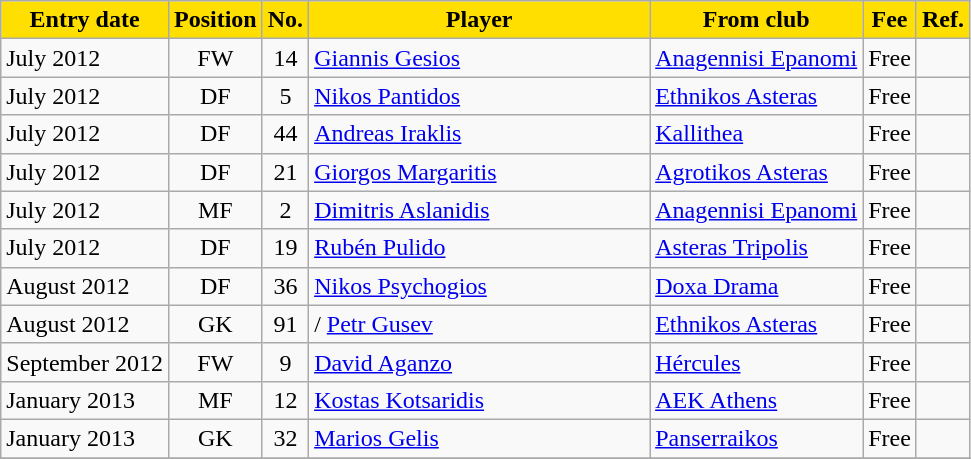<table class="wikitable sortable">
<tr>
<th style="background:#FFDF00; color:black;"><strong>Entry date</strong></th>
<th style="background:#FFDF00; color:black;"><strong>Position</strong></th>
<th style="background:#FFDF00; color:black;"><strong>No.</strong></th>
<th style="background:#FFDF00; color:black;"; width=220><strong>Player</strong></th>
<th style="background:#FFDF00; color:black;"><strong>From club</strong></th>
<th style="background:#FFDF00; color:black;"><strong>Fee</strong></th>
<th style="background:#FFDF00; color:black;"><strong>Ref.</strong></th>
</tr>
<tr>
<td>July 2012</td>
<td style="text-align:center;">FW</td>
<td style="text-align:center;">14</td>
<td style="text-align:left;"> <a href='#'>Giannis Gesios</a></td>
<td style="text-align:left;"> <a href='#'>Anagennisi Epanomi</a></td>
<td>Free</td>
<td></td>
</tr>
<tr>
<td>July 2012</td>
<td style="text-align:center;">DF</td>
<td style="text-align:center;">5</td>
<td style="text-align:left;"> <a href='#'>Nikos Pantidos</a></td>
<td style="text-align:left;"> <a href='#'>Ethnikos Asteras</a></td>
<td>Free</td>
<td></td>
</tr>
<tr>
<td>July 2012</td>
<td style="text-align:center;">DF</td>
<td style="text-align:center;">44</td>
<td style="text-align:left;"> <a href='#'>Andreas Iraklis</a></td>
<td style="text-align:left;"> <a href='#'>Kallithea</a></td>
<td>Free</td>
<td></td>
</tr>
<tr>
<td>July 2012</td>
<td style="text-align:center;">DF</td>
<td style="text-align:center;">21</td>
<td style="text-align:left;"> <a href='#'>Giorgos Margaritis</a></td>
<td style="text-align:left;"> <a href='#'>Agrotikos Asteras</a></td>
<td>Free</td>
<td></td>
</tr>
<tr>
<td>July 2012</td>
<td style="text-align:center;">MF</td>
<td style="text-align:center;">2</td>
<td style="text-align:left;"> <a href='#'>Dimitris Aslanidis</a></td>
<td style="text-align:left;"> <a href='#'>Anagennisi Epanomi</a></td>
<td>Free</td>
<td></td>
</tr>
<tr>
<td>July 2012</td>
<td style="text-align:center;">DF</td>
<td style="text-align:center;">19</td>
<td style="text-align:left;"> <a href='#'>Rubén Pulido</a></td>
<td style="text-align:left;"> <a href='#'>Asteras Tripolis</a></td>
<td>Free</td>
<td></td>
</tr>
<tr>
<td>August 2012</td>
<td style="text-align:center;">DF</td>
<td style="text-align:center;">36</td>
<td style="text-align:left;"> <a href='#'>Nikos Psychogios</a></td>
<td style="text-align:left;"> <a href='#'>Doxa Drama</a></td>
<td>Free</td>
<td></td>
</tr>
<tr>
<td>August 2012</td>
<td style="text-align:center;">GK</td>
<td style="text-align:center;">91</td>
<td style="text-align:left;"> /  <a href='#'>Petr Gusev</a></td>
<td style="text-align:left;"> <a href='#'>Ethnikos Asteras</a></td>
<td>Free</td>
<td></td>
</tr>
<tr>
<td>September 2012</td>
<td style="text-align:center;">FW</td>
<td style="text-align:center;">9</td>
<td style="text-align:left;"> <a href='#'>David Aganzo</a></td>
<td style="text-align:left;"> <a href='#'>Hércules</a></td>
<td>Free</td>
<td></td>
</tr>
<tr>
<td>January 2013</td>
<td style="text-align:center;">MF</td>
<td style="text-align:center;">12</td>
<td style="text-align:left;"> <a href='#'>Kostas Kotsaridis</a></td>
<td style="text-align:left;"> <a href='#'>AEK Athens</a></td>
<td>Free</td>
<td></td>
</tr>
<tr>
<td>January 2013</td>
<td style="text-align:center;">GK</td>
<td style="text-align:center;">32</td>
<td style="text-align:left;"> <a href='#'>Marios Gelis</a></td>
<td style="text-align:left;"> <a href='#'>Panserraikos</a></td>
<td>Free</td>
<td></td>
</tr>
<tr>
</tr>
</table>
